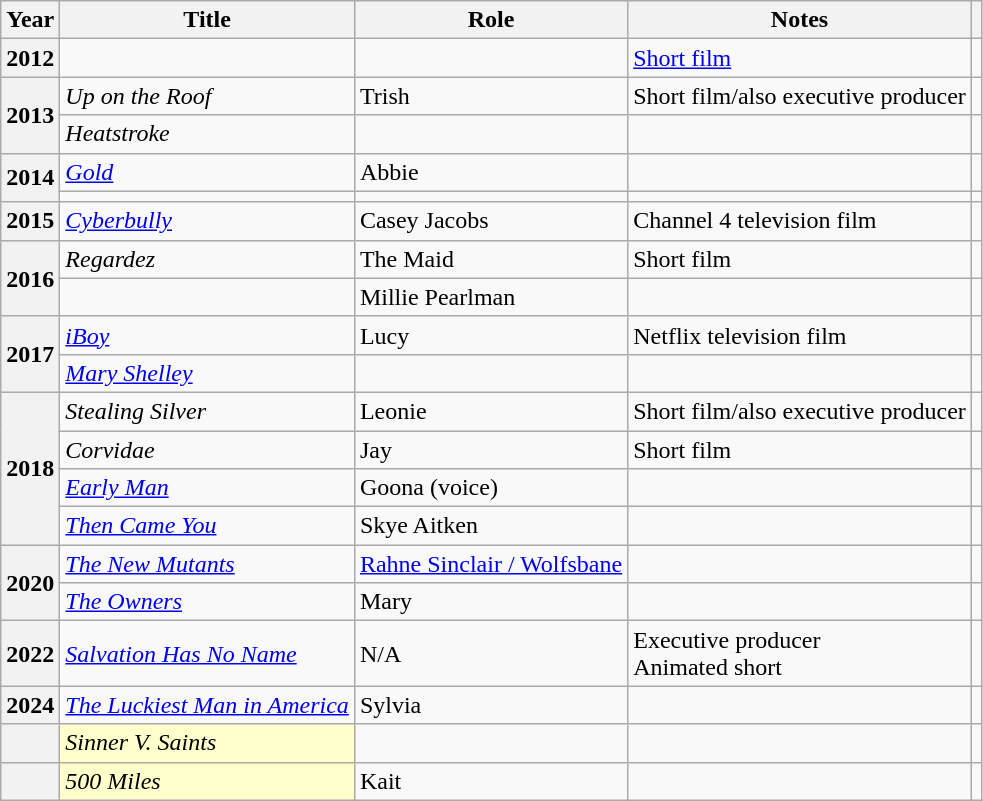<table class="wikitable plainrowheaders sortable">
<tr>
<th scope="col">Year</th>
<th scope="col">Title</th>
<th scope="col">Role</th>
<th scope="col" class="unsortable">Notes</th>
<th scope="col" class="unsortable"></th>
</tr>
<tr>
<th scope="row">2012</th>
<td><em></em></td>
<td></td>
<td><a href='#'>Short film</a></td>
<td style="text-align:center;"></td>
</tr>
<tr>
<th rowspan="2" scope="row">2013</th>
<td><em>Up on the Roof</em></td>
<td>Trish</td>
<td>Short film/also executive producer</td>
<td style="text-align:center;"></td>
</tr>
<tr>
<td><em>Heatstroke</em></td>
<td></td>
<td></td>
<td style="text-align:center;"></td>
</tr>
<tr>
<th scope="row" rowspan=2>2014</th>
<td><em><a href='#'>Gold</a></em></td>
<td>Abbie</td>
<td></td>
<td style="text-align:center;"></td>
</tr>
<tr>
<td><em></em></td>
<td></td>
<td></td>
<td style="text-align:center;"></td>
</tr>
<tr>
<th scope="row">2015</th>
<td><em><a href='#'>Cyberbully</a></em></td>
<td>Casey Jacobs</td>
<td>Channel 4 television film</td>
<td></td>
</tr>
<tr>
<th rowspan="2" scope="row">2016</th>
<td><em>Regardez</em></td>
<td>The Maid</td>
<td>Short film</td>
<td style="text-align:center;"></td>
</tr>
<tr>
<td><em></em></td>
<td>Millie Pearlman</td>
<td></td>
<td style="text-align:center;"></td>
</tr>
<tr>
<th rowspan="2" scope="row">2017</th>
<td><em><a href='#'>iBoy</a></em></td>
<td>Lucy</td>
<td>Netflix television film</td>
<td></td>
</tr>
<tr>
<td><em><a href='#'>Mary Shelley</a></em></td>
<td></td>
<td></td>
<td style="text-align:center;"></td>
</tr>
<tr>
<th rowspan="4" scope="row">2018</th>
<td><em>Stealing Silver</em></td>
<td>Leonie</td>
<td>Short film/also executive producer</td>
<td style="text-align:center;"></td>
</tr>
<tr>
<td><em>Corvidae</em></td>
<td>Jay</td>
<td>Short film</td>
<td style="text-align:center;"></td>
</tr>
<tr>
<td><em><a href='#'>Early Man</a></em></td>
<td>Goona (voice)</td>
<td></td>
<td style="text-align:center;"></td>
</tr>
<tr>
<td><em><a href='#'>Then Came You</a></em></td>
<td>Skye Aitken</td>
<td></td>
<td style="text-align:center;"></td>
</tr>
<tr>
<th scope="row" rowspan=2>2020</th>
<td><em><a href='#'>The New Mutants</a></em></td>
<td><a href='#'>Rahne Sinclair / Wolfsbane</a></td>
<td></td>
<td style="text-align:center;"></td>
</tr>
<tr>
<td><em><a href='#'>The Owners</a></em></td>
<td>Mary</td>
<td></td>
<td style="text-align:center;"></td>
</tr>
<tr>
<th scope="row">2022</th>
<td><em><a href='#'>Salvation Has No Name</a></em></td>
<td>N/A</td>
<td>Executive producer<br>Animated short</td>
<td style="text-align:center;"></td>
</tr>
<tr>
<th scope="row">2024</th>
<td><em><a href='#'>The Luckiest Man in America</a></em></td>
<td>Sylvia</td>
<td></td>
<td style="text-align:center;"></td>
</tr>
<tr>
<th scope="row"></th>
<td style="background:#FFFFCC;"><em>Sinner V. Saints</em> </td>
<td></td>
<td></td>
<td style="text-align:center;"></td>
</tr>
<tr>
<th scope="row"></th>
<td style="background:#FFFFCC;"><em>500 Miles</em> </td>
<td>Kait</td>
<td></td>
<td style="text-align:center;"></td>
</tr>
</table>
